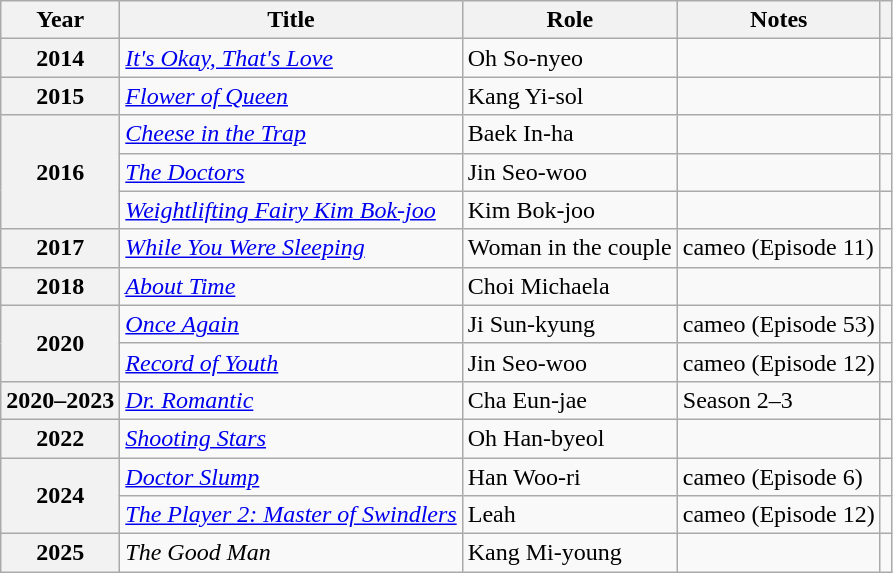<table class="wikitable plainrowheaders sortable">
<tr>
<th scope="col">Year</th>
<th scope="col">Title</th>
<th scope="col">Role</th>
<th scope="col">Notes</th>
<th scope="col" class="unsortable"></th>
</tr>
<tr>
<th scope="row">2014</th>
<td><em><a href='#'>It's Okay, That's Love</a></em></td>
<td>Oh So-nyeo</td>
<td></td>
<td style="text-align:center"></td>
</tr>
<tr>
<th scope="row">2015</th>
<td><em><a href='#'>Flower of Queen</a></em></td>
<td>Kang Yi-sol</td>
<td></td>
<td style="text-align:center"></td>
</tr>
<tr>
<th scope="row" rowspan="3">2016</th>
<td><em><a href='#'>Cheese in the Trap</a></em></td>
<td>Baek In-ha</td>
<td></td>
<td style="text-align:center"></td>
</tr>
<tr>
<td><em><a href='#'>The Doctors</a></em></td>
<td>Jin Seo-woo</td>
<td></td>
<td style="text-align:center"></td>
</tr>
<tr>
<td><em><a href='#'>Weightlifting Fairy Kim Bok-joo</a></em></td>
<td>Kim Bok-joo</td>
<td></td>
<td style="text-align:center"></td>
</tr>
<tr>
<th scope="row">2017</th>
<td><em><a href='#'>While You Were Sleeping</a></em></td>
<td>Woman in the couple</td>
<td>cameo (Episode 11)</td>
<td style="text-align:center"></td>
</tr>
<tr>
<th scope="row">2018</th>
<td><em><a href='#'>About Time</a></em></td>
<td>Choi Michaela</td>
<td></td>
<td style="text-align:center"></td>
</tr>
<tr>
<th scope="row" rowspan="2">2020</th>
<td><em><a href='#'>Once Again</a></em></td>
<td>Ji Sun-kyung</td>
<td>cameo (Episode 53)</td>
<td style="text-align:center"></td>
</tr>
<tr>
<td><em><a href='#'>Record of Youth</a></em></td>
<td>Jin Seo-woo</td>
<td>cameo (Episode 12)</td>
<td style="text-align:center"></td>
</tr>
<tr>
<th scope="row">2020–2023</th>
<td><em><a href='#'>Dr. Romantic</a></em></td>
<td>Cha Eun-jae</td>
<td>Season 2–3</td>
<td style="text-align:center"></td>
</tr>
<tr>
<th scope="row">2022</th>
<td><em><a href='#'>Shooting Stars</a></em></td>
<td>Oh Han-byeol</td>
<td></td>
<td style="text-align:center"></td>
</tr>
<tr>
<th scope="row" rowspan="2">2024</th>
<td><em><a href='#'>Doctor Slump</a></em></td>
<td>Han Woo-ri</td>
<td>cameo (Episode 6)</td>
<td style="text-align:center"></td>
</tr>
<tr>
<td><em><a href='#'>The Player 2: Master of Swindlers</a></em></td>
<td>Leah</td>
<td>cameo (Episode 12)</td>
<td style="text-align:center"></td>
</tr>
<tr>
<th scope="row">2025</th>
<td><em>The Good Man</em></td>
<td>Kang Mi-young</td>
<td></td>
<td style="text-align:center"></td>
</tr>
</table>
